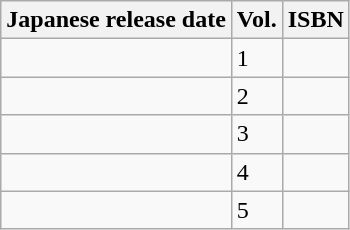<table class="wikitable">
<tr>
<th>Japanese release date</th>
<th>Vol.</th>
<th>ISBN</th>
</tr>
<tr>
<td></td>
<td>1</td>
<td></td>
</tr>
<tr>
<td></td>
<td>2</td>
<td></td>
</tr>
<tr>
<td></td>
<td>3</td>
<td></td>
</tr>
<tr>
<td></td>
<td>4</td>
<td></td>
</tr>
<tr>
<td></td>
<td>5</td>
<td></td>
</tr>
</table>
